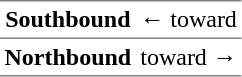<table border="1" cellspacing="0" cellpadding="3" frame="hsides" rules="rows">
<tr>
<th><span>Southbound</span></th>
<td>←   toward </td>
</tr>
<tr>
<th><span>Northbound</span></th>
<td>  toward  →</td>
</tr>
</table>
